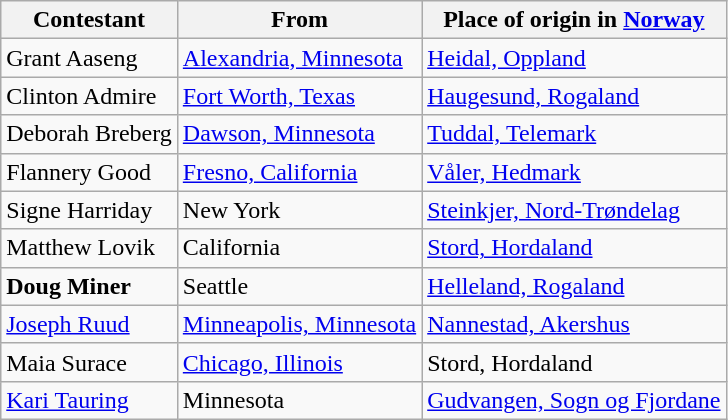<table class="wikitable sortable">
<tr>
<th>Contestant</th>
<th>From</th>
<th>Place of origin in <a href='#'>Norway</a></th>
</tr>
<tr>
<td>Grant Aaseng</td>
<td><a href='#'>Alexandria, Minnesota</a></td>
<td><a href='#'>Heidal, Oppland</a></td>
</tr>
<tr>
<td>Clinton Admire</td>
<td><a href='#'>Fort Worth, Texas</a></td>
<td><a href='#'>Haugesund, Rogaland</a></td>
</tr>
<tr>
<td>Deborah Breberg</td>
<td><a href='#'>Dawson, Minnesota</a></td>
<td><a href='#'>Tuddal, Telemark</a></td>
</tr>
<tr>
<td>Flannery Good</td>
<td><a href='#'>Fresno, California</a></td>
<td><a href='#'>Våler, Hedmark</a></td>
</tr>
<tr>
<td>Signe Harriday</td>
<td>New York</td>
<td><a href='#'>Steinkjer, Nord-Trøndelag</a></td>
</tr>
<tr>
<td>Matthew Lovik</td>
<td>California</td>
<td><a href='#'>Stord, Hordaland</a></td>
</tr>
<tr>
<td><strong>Doug Miner</strong></td>
<td>Seattle</td>
<td><a href='#'>Helleland, Rogaland</a></td>
</tr>
<tr>
<td><a href='#'>Joseph Ruud</a></td>
<td><a href='#'>Minneapolis, Minnesota</a></td>
<td><a href='#'>Nannestad, Akershus</a></td>
</tr>
<tr>
<td>Maia Surace</td>
<td><a href='#'>Chicago, Illinois</a></td>
<td>Stord, Hordaland</td>
</tr>
<tr>
<td><a href='#'>Kari Tauring</a></td>
<td>Minnesota</td>
<td><a href='#'>Gudvangen, Sogn og Fjordane</a></td>
</tr>
</table>
